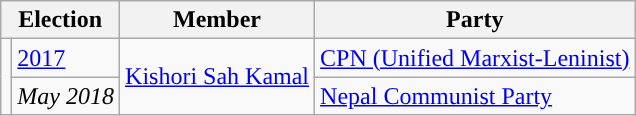<table class="wikitable">
<tr>
<th colspan="2">Election</th>
<th>Member</th>
<th>Party</th>
</tr>
<tr>
<td rowspan="2" style="background-color:"></td>
<td><a href='#'>2017</a></td>
<td rowspan="2"><a href='#'>Kishori Sah Kamal</a></td>
<td><a href='#'>CPN (Unified Marxist-Leninist)</a></td>
</tr>
<tr>
<td><em>May 2018</em></td>
<td><a href='#'>Nepal Communist Party</a></td>
</tr>
</table>
